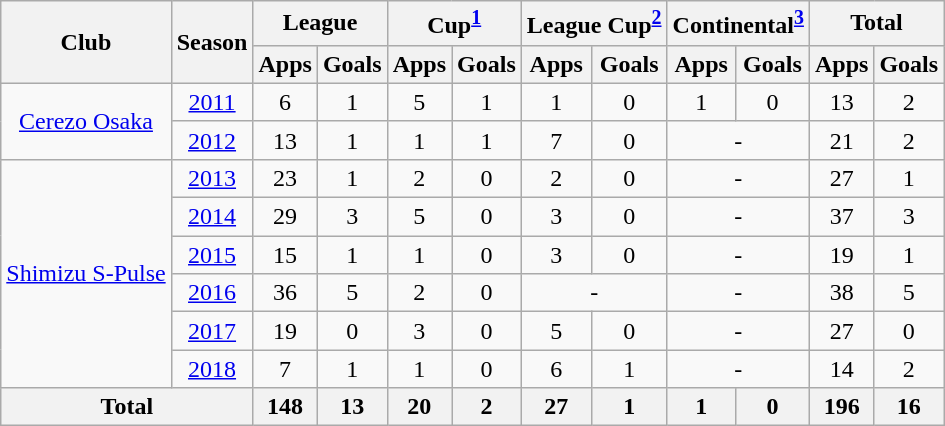<table class="wikitable" style="text-align:center;">
<tr>
<th rowspan="2">Club</th>
<th rowspan="2">Season</th>
<th colspan="2">League</th>
<th colspan="2">Cup<sup><a href='#'>1</a></sup></th>
<th colspan="2">League Cup<sup><a href='#'>2</a></sup></th>
<th colspan="2">Continental<sup><a href='#'>3</a></sup></th>
<th colspan="2">Total</th>
</tr>
<tr>
<th>Apps</th>
<th>Goals</th>
<th>Apps</th>
<th>Goals</th>
<th>Apps</th>
<th>Goals</th>
<th>Apps</th>
<th>Goals</th>
<th>Apps</th>
<th>Goals</th>
</tr>
<tr>
<td rowspan="2"><a href='#'>Cerezo Osaka</a></td>
<td><a href='#'>2011</a></td>
<td>6</td>
<td>1</td>
<td>5</td>
<td>1</td>
<td>1</td>
<td>0</td>
<td>1</td>
<td>0</td>
<td>13</td>
<td>2</td>
</tr>
<tr>
<td><a href='#'>2012</a></td>
<td>13</td>
<td>1</td>
<td>1</td>
<td>1</td>
<td>7</td>
<td>0</td>
<td colspan="2">-</td>
<td>21</td>
<td>2</td>
</tr>
<tr>
<td rowspan="6"><a href='#'>Shimizu S-Pulse</a></td>
<td><a href='#'>2013</a></td>
<td>23</td>
<td>1</td>
<td>2</td>
<td>0</td>
<td>2</td>
<td>0</td>
<td colspan="2">-</td>
<td>27</td>
<td>1</td>
</tr>
<tr>
<td><a href='#'>2014</a></td>
<td>29</td>
<td>3</td>
<td>5</td>
<td>0</td>
<td>3</td>
<td>0</td>
<td colspan="2">-</td>
<td>37</td>
<td>3</td>
</tr>
<tr>
<td><a href='#'>2015</a></td>
<td>15</td>
<td>1</td>
<td>1</td>
<td>0</td>
<td>3</td>
<td>0</td>
<td colspan="2">-</td>
<td>19</td>
<td>1</td>
</tr>
<tr>
<td><a href='#'>2016</a></td>
<td>36</td>
<td>5</td>
<td>2</td>
<td>0</td>
<td colspan="2">-</td>
<td colspan="2">-</td>
<td>38</td>
<td>5</td>
</tr>
<tr>
<td><a href='#'>2017</a></td>
<td>19</td>
<td>0</td>
<td>3</td>
<td>0</td>
<td>5</td>
<td>0</td>
<td colspan="2">-</td>
<td>27</td>
<td>0</td>
</tr>
<tr>
<td><a href='#'>2018</a></td>
<td>7</td>
<td>1</td>
<td>1</td>
<td>0</td>
<td>6</td>
<td>1</td>
<td colspan="2">-</td>
<td>14</td>
<td>2</td>
</tr>
<tr>
<th colspan="2">Total</th>
<th>148</th>
<th>13</th>
<th>20</th>
<th>2</th>
<th>27</th>
<th>1</th>
<th>1</th>
<th>0</th>
<th>196</th>
<th>16</th>
</tr>
</table>
